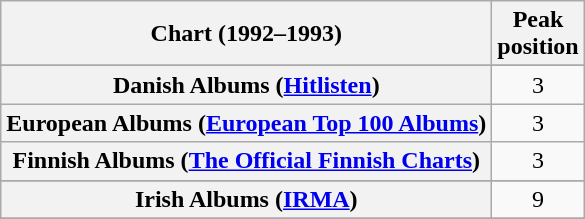<table class="wikitable sortable plainrowheaders">
<tr>
<th scope="col">Chart (1992–1993)</th>
<th scope="col">Peak<br>position</th>
</tr>
<tr>
</tr>
<tr>
</tr>
<tr>
</tr>
<tr>
</tr>
<tr>
<th scope="row">Danish Albums (<a href='#'>Hitlisten</a>)</th>
<td align=center>3</td>
</tr>
<tr>
<th scope="row">European Albums (<a href='#'>European Top 100 Albums</a>)</th>
<td align=center>3</td>
</tr>
<tr>
<th scope="row">Finnish Albums (<a href='#'>The Official Finnish Charts</a>)</th>
<td align=center>3</td>
</tr>
<tr>
</tr>
<tr>
</tr>
<tr>
<th scope="row">Irish Albums (<a href='#'>IRMA</a>)</th>
<td align="center">9</td>
</tr>
<tr>
</tr>
<tr>
</tr>
<tr>
</tr>
<tr>
</tr>
<tr>
</tr>
<tr>
</tr>
<tr>
</tr>
</table>
